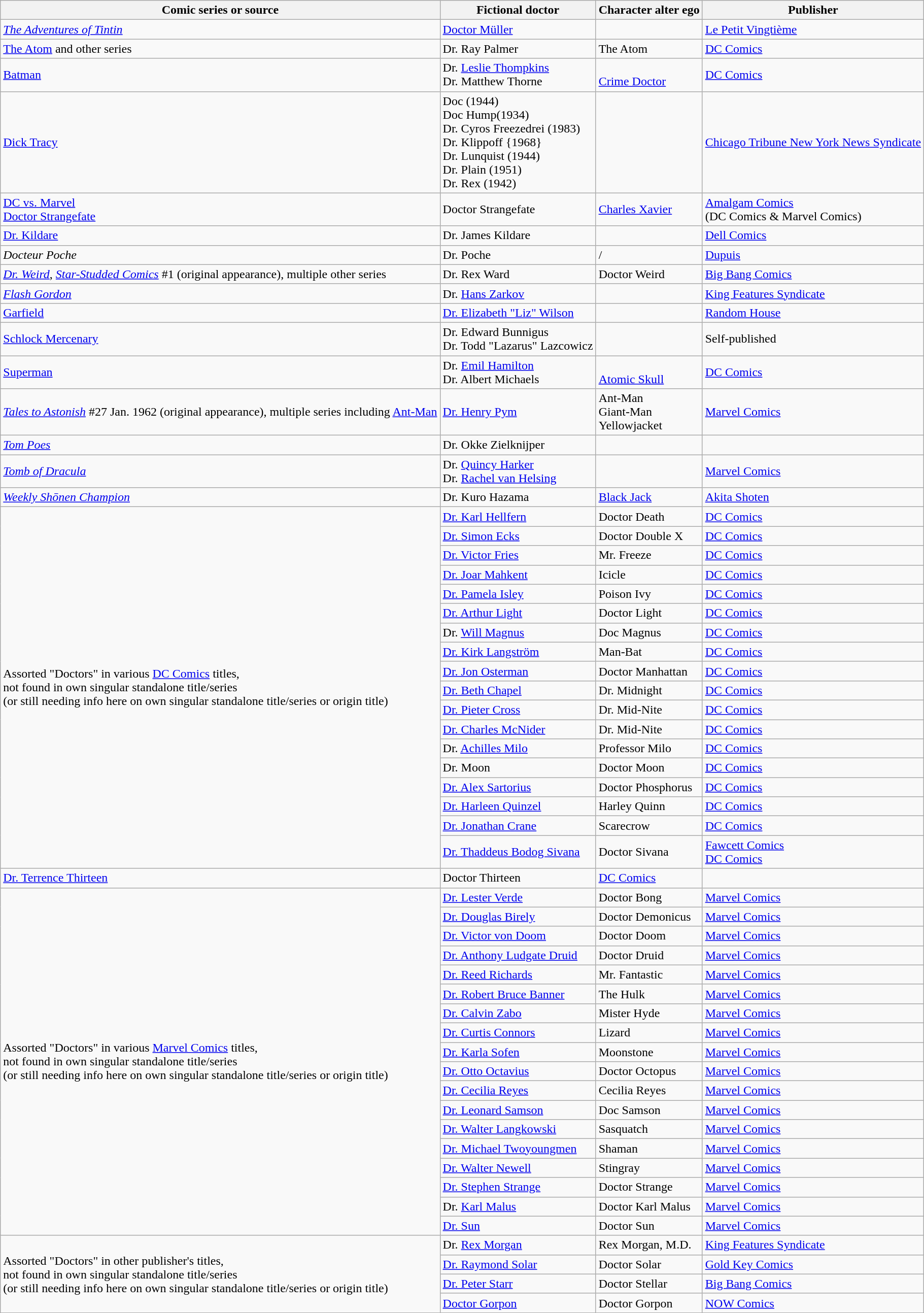<table class="wikitable sortable">
<tr>
<th>Comic series or source</th>
<th>Fictional doctor</th>
<th>Character alter ego</th>
<th>Publisher</th>
</tr>
<tr>
<td><em><a href='#'>The Adventures of Tintin</a></em></td>
<td><a href='#'>Doctor Müller</a></td>
<td></td>
<td><a href='#'>Le Petit Vingtième</a></td>
</tr>
<tr>
<td><a href='#'>The Atom</a> and other series</td>
<td>Dr. Ray Palmer</td>
<td>The Atom</td>
<td><a href='#'>DC Comics</a></td>
</tr>
<tr>
<td><a href='#'>Batman</a></td>
<td>Dr. <a href='#'>Leslie Thompkins</a><br> Dr. Matthew Thorne</td>
<td><br><a href='#'>Crime Doctor</a></td>
<td><a href='#'>DC Comics</a></td>
</tr>
<tr>
<td><a href='#'>Dick Tracy</a></td>
<td>Doc (1944)<br>Doc Hump(1934)<br>Dr. Cyros Freezedrei (1983)<br>Dr. Klippoff {1968}<br>Dr. Lunquist (1944)<br>Dr. Plain (1951)<br>Dr. Rex (1942)</td>
<td></td>
<td><a href='#'>Chicago Tribune New York News Syndicate</a></td>
</tr>
<tr>
<td><a href='#'>DC vs. Marvel</a><br><a href='#'>Doctor Strangefate</a></td>
<td>Doctor Strangefate</td>
<td><a href='#'>Charles Xavier</a></td>
<td><a href='#'>Amalgam Comics</a><br>(DC Comics & Marvel Comics)</td>
</tr>
<tr>
<td><a href='#'>Dr. Kildare</a></td>
<td>Dr. James Kildare</td>
<td></td>
<td><a href='#'>Dell Comics</a></td>
</tr>
<tr>
<td><em>Docteur Poche</em></td>
<td>Dr. Poche </td>
<td>/</td>
<td><a href='#'>Dupuis</a></td>
</tr>
<tr>
<td><em><a href='#'>Dr. Weird</a></em>, <em><a href='#'>Star-Studded Comics</a></em> #1 (original appearance), multiple other series</td>
<td>Dr. Rex Ward</td>
<td>Doctor Weird</td>
<td><a href='#'>Big Bang Comics</a></td>
</tr>
<tr>
<td><em><a href='#'>Flash Gordon</a></em></td>
<td>Dr. <a href='#'>Hans Zarkov</a></td>
<td></td>
<td><a href='#'>King Features Syndicate</a></td>
</tr>
<tr>
<td><a href='#'>Garfield</a></td>
<td><a href='#'>Dr. Elizabeth "Liz" Wilson</a></td>
<td></td>
<td><a href='#'>Random House</a></td>
</tr>
<tr>
<td><a href='#'>Schlock Mercenary</a></td>
<td>Dr. Edward Bunnigus<br>Dr. Todd "Lazarus" Lazcowicz</td>
<td></td>
<td>Self-published</td>
</tr>
<tr>
<td><a href='#'>Superman</a></td>
<td>Dr. <a href='#'>Emil Hamilton</a><br> Dr. Albert Michaels</td>
<td><br><a href='#'>Atomic Skull</a></td>
<td><a href='#'>DC Comics</a></td>
</tr>
<tr>
<td><em><a href='#'>Tales to Astonish</a></em> #27 Jan. 1962 (original appearance), multiple series including <a href='#'>Ant-Man</a></td>
<td><a href='#'>Dr. Henry Pym</a></td>
<td>Ant-Man<br>Giant-Man<br>Yellowjacket</td>
<td><a href='#'>Marvel Comics</a></td>
</tr>
<tr>
<td><em><a href='#'>Tom Poes</a></em></td>
<td>Dr. Okke Zielknijper </td>
<td></td>
<td></td>
</tr>
<tr>
<td><em><a href='#'>Tomb of Dracula</a></em></td>
<td>Dr. <a href='#'>Quincy Harker</a><br>Dr. <a href='#'>Rachel van Helsing</a></td>
<td></td>
<td><a href='#'>Marvel Comics</a></td>
</tr>
<tr>
<td><em><a href='#'>Weekly Shōnen Champion</a></em></td>
<td>Dr. Kuro Hazama</td>
<td><a href='#'>Black Jack</a></td>
<td><a href='#'>Akita Shoten</a></td>
</tr>
<tr>
<td rowspan="18">Assorted "Doctors" in various <a href='#'>DC Comics</a> titles,<br>not found in own singular standalone title/series<br>(or still needing info here on own singular standalone title/series or origin title)</td>
<td><a href='#'>Dr. Karl Hellfern</a></td>
<td>Doctor Death</td>
<td><a href='#'>DC Comics</a></td>
</tr>
<tr>
<td><a href='#'>Dr. Simon Ecks</a></td>
<td>Doctor Double X</td>
<td><a href='#'>DC Comics</a></td>
</tr>
<tr>
<td><a href='#'>Dr. Victor Fries</a></td>
<td>Mr. Freeze</td>
<td><a href='#'>DC Comics</a></td>
</tr>
<tr>
<td><a href='#'>Dr. Joar Mahkent</a></td>
<td>Icicle</td>
<td><a href='#'>DC Comics</a></td>
</tr>
<tr>
<td><a href='#'>Dr. Pamela Isley</a></td>
<td>Poison Ivy</td>
<td><a href='#'>DC Comics</a></td>
</tr>
<tr>
<td><a href='#'>Dr. Arthur Light</a></td>
<td>Doctor Light</td>
<td><a href='#'>DC Comics</a></td>
</tr>
<tr>
<td>Dr. <a href='#'>Will Magnus</a></td>
<td>Doc Magnus</td>
<td><a href='#'>DC Comics</a></td>
</tr>
<tr>
<td><a href='#'>Dr. Kirk Langström</a></td>
<td>Man-Bat</td>
<td><a href='#'>DC Comics</a></td>
</tr>
<tr>
<td><a href='#'>Dr. Jon Osterman</a></td>
<td>Doctor Manhattan</td>
<td><a href='#'>DC Comics</a></td>
</tr>
<tr>
<td><a href='#'>Dr. Beth Chapel</a></td>
<td>Dr. Midnight</td>
<td><a href='#'>DC Comics</a></td>
</tr>
<tr>
<td><a href='#'>Dr. Pieter Cross</a></td>
<td>Dr. Mid-Nite</td>
<td><a href='#'>DC Comics</a></td>
</tr>
<tr>
<td><a href='#'>Dr. Charles McNider</a></td>
<td>Dr. Mid-Nite</td>
<td><a href='#'>DC Comics</a></td>
</tr>
<tr>
<td>Dr. <a href='#'>Achilles Milo</a></td>
<td>Professor Milo</td>
<td><a href='#'>DC Comics</a></td>
</tr>
<tr>
<td>Dr. Moon</td>
<td>Doctor Moon</td>
<td><a href='#'>DC Comics</a></td>
</tr>
<tr>
<td><a href='#'>Dr. Alex Sartorius</a></td>
<td>Doctor Phosphorus</td>
<td><a href='#'>DC Comics</a></td>
</tr>
<tr>
<td><a href='#'>Dr. Harleen Quinzel</a></td>
<td>Harley Quinn</td>
<td><a href='#'>DC Comics</a></td>
</tr>
<tr>
<td><a href='#'>Dr. Jonathan Crane</a></td>
<td>Scarecrow</td>
<td><a href='#'>DC Comics</a></td>
</tr>
<tr>
<td><a href='#'>Dr. Thaddeus Bodog Sivana</a></td>
<td>Doctor Sivana</td>
<td><a href='#'>Fawcett Comics</a><br><a href='#'>DC Comics</a></td>
</tr>
<tr>
<td><a href='#'>Dr. Terrence Thirteen</a></td>
<td>Doctor Thirteen</td>
<td><a href='#'>DC Comics</a></td>
</tr>
<tr>
<td rowspan="18">Assorted "Doctors" in various <a href='#'>Marvel Comics</a> titles,<br>not found in own singular standalone title/series<br>(or still needing info here on own singular standalone title/series or origin title)</td>
<td><a href='#'>Dr. Lester Verde</a></td>
<td>Doctor Bong</td>
<td><a href='#'>Marvel Comics</a></td>
</tr>
<tr>
<td><a href='#'>Dr. Douglas Birely</a></td>
<td>Doctor Demonicus</td>
<td><a href='#'>Marvel Comics</a></td>
</tr>
<tr>
<td><a href='#'>Dr. Victor von Doom</a></td>
<td>Doctor Doom</td>
<td><a href='#'>Marvel Comics</a></td>
</tr>
<tr>
<td><a href='#'>Dr. Anthony Ludgate Druid</a></td>
<td>Doctor Druid</td>
<td><a href='#'>Marvel Comics</a></td>
</tr>
<tr>
<td><a href='#'>Dr. Reed Richards</a></td>
<td>Mr. Fantastic</td>
<td><a href='#'>Marvel Comics</a></td>
</tr>
<tr>
<td><a href='#'>Dr. Robert Bruce Banner</a></td>
<td>The Hulk</td>
<td><a href='#'>Marvel Comics</a></td>
</tr>
<tr>
<td><a href='#'>Dr. Calvin Zabo</a></td>
<td>Mister Hyde</td>
<td><a href='#'>Marvel Comics</a></td>
</tr>
<tr>
<td><a href='#'>Dr. Curtis Connors</a></td>
<td>Lizard</td>
<td><a href='#'>Marvel Comics</a></td>
</tr>
<tr>
<td><a href='#'>Dr. Karla Sofen</a></td>
<td>Moonstone</td>
<td><a href='#'>Marvel Comics</a></td>
</tr>
<tr>
<td><a href='#'>Dr. Otto Octavius</a></td>
<td>Doctor Octopus</td>
<td><a href='#'>Marvel Comics</a></td>
</tr>
<tr>
<td><a href='#'>Dr. Cecilia Reyes</a></td>
<td>Cecilia Reyes</td>
<td><a href='#'>Marvel Comics</a></td>
</tr>
<tr>
<td><a href='#'>Dr. Leonard Samson</a></td>
<td>Doc Samson</td>
<td><a href='#'>Marvel Comics</a></td>
</tr>
<tr>
<td><a href='#'>Dr. Walter Langkowski</a></td>
<td>Sasquatch</td>
<td><a href='#'>Marvel Comics</a></td>
</tr>
<tr>
<td><a href='#'>Dr. Michael Twoyoungmen</a></td>
<td>Shaman</td>
<td><a href='#'>Marvel Comics</a></td>
</tr>
<tr>
<td><a href='#'>Dr. Walter Newell</a></td>
<td>Stingray</td>
<td><a href='#'>Marvel Comics</a></td>
</tr>
<tr>
<td><a href='#'>Dr. Stephen Strange</a></td>
<td>Doctor Strange</td>
<td><a href='#'>Marvel Comics</a></td>
</tr>
<tr>
<td>Dr. <a href='#'>Karl Malus</a></td>
<td>Doctor Karl Malus</td>
<td><a href='#'>Marvel Comics</a></td>
</tr>
<tr>
<td><a href='#'>Dr. Sun</a></td>
<td>Doctor Sun</td>
<td><a href='#'>Marvel Comics</a></td>
</tr>
<tr>
<td rowspan="4">Assorted "Doctors" in other publisher's titles,<br>not found in own singular standalone title/series<br>(or still needing info here on own singular standalone title/series or origin title)</td>
<td>Dr. <a href='#'>Rex Morgan</a></td>
<td>Rex Morgan, M.D.</td>
<td><a href='#'>King Features Syndicate</a></td>
</tr>
<tr>
<td><a href='#'>Dr. Raymond Solar</a></td>
<td>Doctor Solar</td>
<td><a href='#'>Gold Key Comics</a></td>
</tr>
<tr>
<td><a href='#'>Dr. Peter Starr</a></td>
<td>Doctor Stellar</td>
<td><a href='#'>Big Bang Comics</a></td>
</tr>
<tr>
<td><a href='#'>Doctor Gorpon</a></td>
<td>Doctor Gorpon</td>
<td><a href='#'>NOW Comics</a></td>
</tr>
</table>
